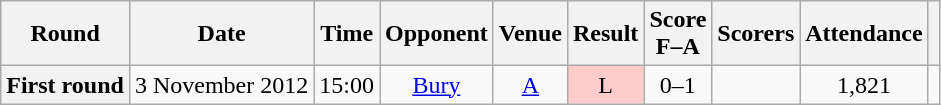<table class="wikitable plainrowheaders" style="text-align:center">
<tr>
<th scope="col">Round</th>
<th scope="col">Date</th>
<th scope="col">Time</th>
<th scope="col">Opponent</th>
<th scope="col">Venue</th>
<th scope="col">Result</th>
<th scope="col">Score<br>F–A</th>
<th scope="col">Scorers</th>
<th scope="col">Attendance</th>
<th scope="col"></th>
</tr>
<tr>
<th scope=row>First round</th>
<td>3 November 2012</td>
<td>15:00</td>
<td><a href='#'>Bury</a></td>
<td><a href='#'>A</a></td>
<td bgcolor=#FFCCCC>L</td>
<td>0–1</td>
<td></td>
<td>1,821</td>
<td></td>
</tr>
</table>
